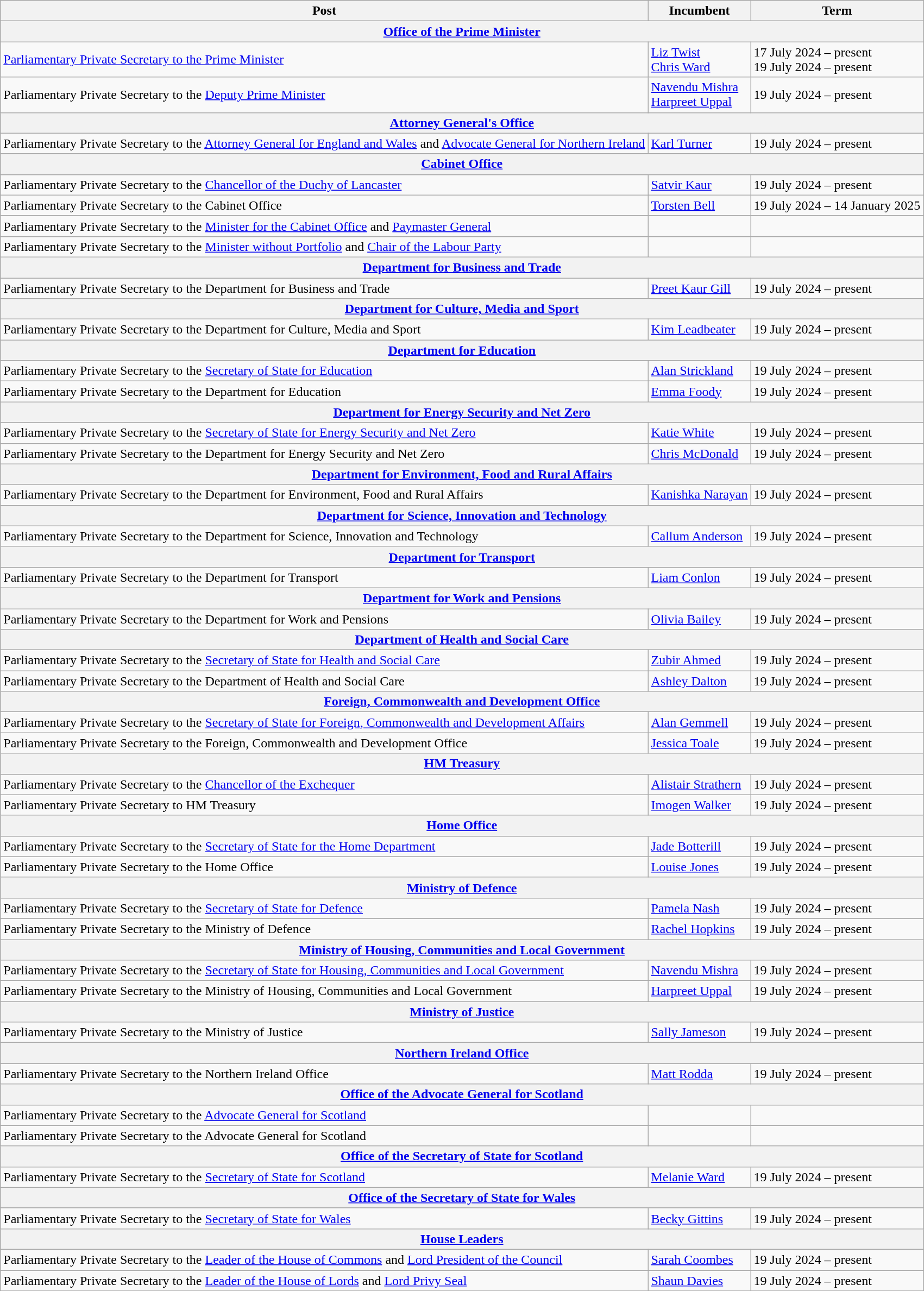<table class="wikitable">
<tr>
<th>Post</th>
<th>Incumbent</th>
<th>Term</th>
</tr>
<tr>
<th colspan="3"><a href='#'>Office of the Prime Minister</a></th>
</tr>
<tr>
<td><a href='#'>Parliamentary Private Secretary to the Prime Minister</a></td>
<td><a href='#'>Liz Twist</a><br><a href='#'>Chris Ward</a></td>
<td>17 July 2024 – present<br>19 July 2024 – present</td>
</tr>
<tr>
<td>Parliamentary Private Secretary to the <a href='#'>Deputy Prime Minister</a></td>
<td><a href='#'>Navendu Mishra</a><br><a href='#'>Harpreet Uppal</a></td>
<td>19 July 2024 – present</td>
</tr>
<tr>
<th colspan="3"><a href='#'>Attorney General's Office</a></th>
</tr>
<tr>
<td>Parliamentary Private Secretary to the <a href='#'>Attorney General for England and Wales</a> and <a href='#'>Advocate General for Northern Ireland</a></td>
<td><a href='#'>Karl Turner</a></td>
<td>19 July 2024 – present</td>
</tr>
<tr>
<th colspan="3"><a href='#'>Cabinet Office</a></th>
</tr>
<tr>
<td>Parliamentary Private Secretary to the <a href='#'>Chancellor of the Duchy of Lancaster</a></td>
<td><a href='#'>Satvir Kaur</a></td>
<td>19 July 2024 – present</td>
</tr>
<tr>
<td colspan="1">Parliamentary Private Secretary to the Cabinet Office</td>
<td><a href='#'>Torsten Bell</a></td>
<td>19 July 2024 – 14 January 2025</td>
</tr>
<tr>
<td>Parliamentary Private Secretary to the <a href='#'>Minister for the Cabinet Office</a> and <a href='#'>Paymaster General</a></td>
<td></td>
<td></td>
</tr>
<tr>
<td>Parliamentary Private Secretary to the <a href='#'>Minister without Portfolio</a> and <a href='#'>Chair of the Labour Party</a></td>
<td></td>
<td></td>
</tr>
<tr>
<th colspan="3"><a href='#'>Department for Business and Trade</a></th>
</tr>
<tr>
<td colspan="1">Parliamentary Private Secretary to the Department for Business and Trade</td>
<td><a href='#'>Preet Kaur Gill</a></td>
<td>19 July 2024 – present</td>
</tr>
<tr>
<th colspan="3"><a href='#'>Department for Culture, Media and Sport</a></th>
</tr>
<tr>
<td colspan="1">Parliamentary Private Secretary to the Department for Culture, Media and Sport</td>
<td><a href='#'>Kim Leadbeater</a></td>
<td>19 July 2024 – present</td>
</tr>
<tr>
<th colspan="3"><a href='#'>Department for Education</a></th>
</tr>
<tr>
<td>Parliamentary Private Secretary to the <a href='#'>Secretary of State for Education</a></td>
<td><a href='#'>Alan Strickland</a></td>
<td>19 July 2024 – present</td>
</tr>
<tr>
<td colspan="1">Parliamentary Private Secretary to the Department for Education</td>
<td><a href='#'>Emma Foody</a></td>
<td>19 July 2024 – present</td>
</tr>
<tr>
<th colspan="3"><a href='#'>Department for Energy Security and Net Zero</a></th>
</tr>
<tr>
<td>Parliamentary Private Secretary to the <a href='#'>Secretary of State for Energy Security and Net Zero</a></td>
<td><a href='#'>Katie White</a></td>
<td>19 July 2024 – present</td>
</tr>
<tr>
<td colspan="1">Parliamentary Private Secretary to the Department for Energy Security and Net Zero</td>
<td><a href='#'>Chris McDonald</a></td>
<td>19 July 2024 – present</td>
</tr>
<tr>
<th colspan="3"><a href='#'>Department for Environment, Food and Rural Affairs</a></th>
</tr>
<tr>
<td colspan="1">Parliamentary Private Secretary to the Department for Environment, Food and Rural Affairs</td>
<td><a href='#'>Kanishka Narayan</a></td>
<td>19 July 2024 – present</td>
</tr>
<tr>
<th colspan="3"><a href='#'>Department for Science, Innovation and Technology</a></th>
</tr>
<tr>
<td colspan="1">Parliamentary Private Secretary to the Department for Science, Innovation and Technology</td>
<td><a href='#'>Callum Anderson</a></td>
<td>19 July 2024 – present</td>
</tr>
<tr>
<th colspan="3"><a href='#'>Department for Transport</a></th>
</tr>
<tr>
<td colspan="1">Parliamentary Private Secretary to the Department for Transport</td>
<td><a href='#'>Liam Conlon</a></td>
<td>19 July 2024 – present</td>
</tr>
<tr>
<th colspan="3"><a href='#'>Department for Work and Pensions</a></th>
</tr>
<tr>
<td colspan="1">Parliamentary Private Secretary to the Department for Work and Pensions</td>
<td><a href='#'>Olivia Bailey</a></td>
<td>19 July 2024 – present</td>
</tr>
<tr>
<th colspan="3"><a href='#'>Department of Health and Social Care</a></th>
</tr>
<tr>
<td>Parliamentary Private Secretary to the <a href='#'>Secretary of State for Health and Social Care</a></td>
<td><a href='#'>Zubir Ahmed</a></td>
<td>19 July 2024 – present</td>
</tr>
<tr>
<td colspan="1">Parliamentary Private Secretary to the Department of Health and Social Care</td>
<td><a href='#'>Ashley Dalton</a></td>
<td>19 July 2024 – present</td>
</tr>
<tr>
<th colspan="3"><a href='#'>Foreign, Commonwealth and Development Office</a></th>
</tr>
<tr>
<td>Parliamentary Private Secretary to the <a href='#'>Secretary of State for Foreign, Commonwealth and Development Affairs</a></td>
<td><a href='#'>Alan Gemmell</a></td>
<td>19 July 2024 – present</td>
</tr>
<tr>
<td colspan="1">Parliamentary Private Secretary to the Foreign, Commonwealth and Development Office</td>
<td><a href='#'>Jessica Toale</a></td>
<td>19 July 2024 – present</td>
</tr>
<tr>
<th colspan="3"><strong><a href='#'>HM Treasury</a></strong></th>
</tr>
<tr>
<td>Parliamentary Private Secretary to the <a href='#'>Chancellor of the Exchequer</a></td>
<td><a href='#'>Alistair Strathern</a></td>
<td>19 July 2024 – present</td>
</tr>
<tr>
<td colspan="1">Parliamentary Private Secretary to HM Treasury</td>
<td><a href='#'>Imogen Walker</a></td>
<td>19 July 2024 – present</td>
</tr>
<tr>
<th colspan="3"><a href='#'>Home Office</a></th>
</tr>
<tr>
<td>Parliamentary Private Secretary to the <a href='#'>Secretary of State for the Home Department</a></td>
<td><a href='#'>Jade Botterill</a></td>
<td>19 July 2024 – present</td>
</tr>
<tr>
<td colspan="1">Parliamentary Private Secretary to the Home Office</td>
<td><a href='#'>Louise Jones</a></td>
<td>19 July 2024 – present</td>
</tr>
<tr>
<th colspan="3"><a href='#'>Ministry of Defence</a></th>
</tr>
<tr>
<td>Parliamentary Private Secretary to the <a href='#'>Secretary of State for Defence</a></td>
<td><a href='#'>Pamela Nash</a></td>
<td>19 July 2024 – present</td>
</tr>
<tr>
<td colspan="1">Parliamentary Private Secretary to the Ministry of Defence</td>
<td><a href='#'>Rachel Hopkins</a></td>
<td>19 July 2024 – present</td>
</tr>
<tr>
<th colspan="3"><a href='#'>Ministry of Housing, Communities and Local Government</a></th>
</tr>
<tr>
<td>Parliamentary Private Secretary to the <a href='#'>Secretary of State for Housing, Communities and Local Government</a></td>
<td><a href='#'>Navendu Mishra</a></td>
<td>19 July 2024 – present</td>
</tr>
<tr>
<td colspan="1">Parliamentary Private Secretary to the Ministry of Housing, Communities and Local Government</td>
<td><a href='#'>Harpreet Uppal</a></td>
<td>19 July 2024 – present</td>
</tr>
<tr>
<th colspan="3"><a href='#'>Ministry of Justice</a></th>
</tr>
<tr>
<td colspan="1">Parliamentary Private Secretary to the Ministry of Justice</td>
<td><a href='#'>Sally Jameson</a></td>
<td>19 July 2024 – present</td>
</tr>
<tr>
<th colspan="3"><a href='#'>Northern Ireland Office</a></th>
</tr>
<tr>
<td colspan="1">Parliamentary Private Secretary to the Northern Ireland Office</td>
<td><a href='#'>Matt Rodda</a></td>
<td>19 July 2024 – present</td>
</tr>
<tr>
<th colspan="3"><a href='#'>Office of the Advocate General for Scotland</a></th>
</tr>
<tr>
<td>Parliamentary Private Secretary to the <a href='#'>Advocate General for Scotland</a></td>
<td></td>
<td></td>
</tr>
<tr>
<td colspan="1">Parliamentary Private Secretary to the Advocate General for Scotland</td>
<td></td>
<td></td>
</tr>
<tr>
<th colspan="3"><a href='#'>Office of the Secretary of State for Scotland</a></th>
</tr>
<tr>
<td>Parliamentary Private Secretary to the <a href='#'>Secretary of State for Scotland</a></td>
<td><a href='#'>Melanie Ward</a></td>
<td>19 July 2024 – present</td>
</tr>
<tr>
<th colspan="3"><a href='#'>Office of the Secretary of State for Wales</a></th>
</tr>
<tr>
<td>Parliamentary Private Secretary to the <a href='#'>Secretary of State for Wales</a></td>
<td><a href='#'>Becky Gittins</a></td>
<td>19 July 2024 – present</td>
</tr>
<tr>
<th colspan="3"><a href='#'>House Leaders</a></th>
</tr>
<tr>
<td>Parliamentary Private Secretary to the <a href='#'>Leader of the House of Commons</a> and <a href='#'>Lord President of the Council</a></td>
<td><a href='#'>Sarah Coombes</a></td>
<td>19 July 2024 – present</td>
</tr>
<tr>
<td>Parliamentary Private Secretary to the <a href='#'>Leader of the House of Lords</a> and <a href='#'>Lord Privy Seal</a></td>
<td><a href='#'>Shaun Davies</a></td>
<td>19 July 2024 – present</td>
</tr>
</table>
